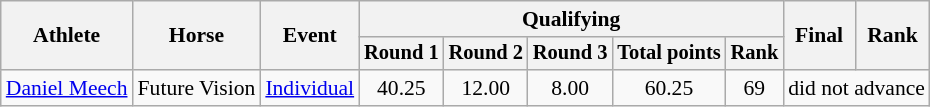<table class=wikitable style="font-size:90%">
<tr>
<th rowspan=2>Athlete</th>
<th rowspan=2>Horse</th>
<th rowspan=2>Event</th>
<th colspan=5>Qualifying</th>
<th rowspan=2>Final</th>
<th rowspan=2>Rank</th>
</tr>
<tr style="font-size:95%">
<th>Round 1</th>
<th>Round 2</th>
<th>Round 3</th>
<th>Total points</th>
<th>Rank</th>
</tr>
<tr align=center>
<td align=left><a href='#'>Daniel Meech</a></td>
<td align=left>Future Vision</td>
<td align=left><a href='#'>Individual</a></td>
<td>40.25</td>
<td>12.00</td>
<td>8.00</td>
<td>60.25</td>
<td>69</td>
<td colspan=2>did not advance</td>
</tr>
</table>
